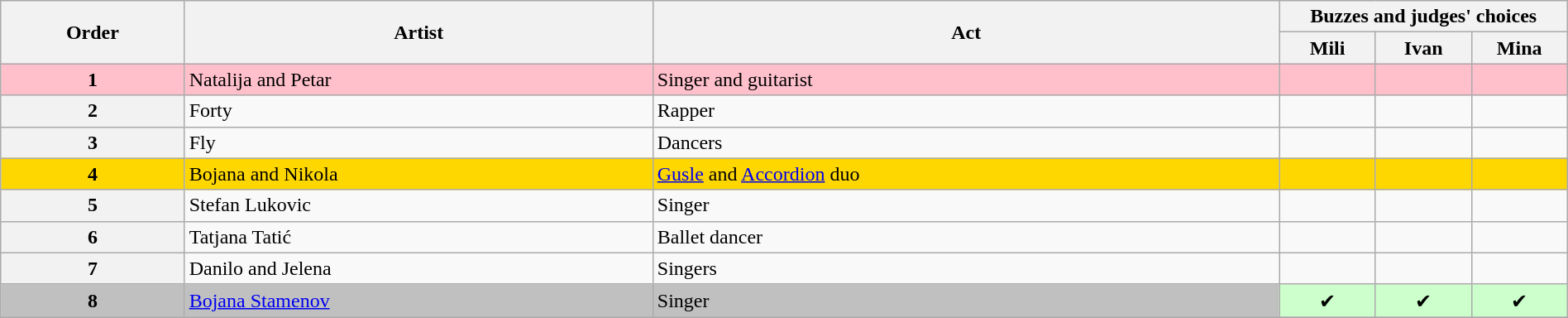<table class="wikitable" style="width:100%;">
<tr>
<th rowspan=2>Order</th>
<th rowspan=2>Artist</th>
<th rowspan=2>Act</th>
<th colspan=3>Buzzes and judges' choices</th>
</tr>
<tr>
<th width="70">Mili</th>
<th width="70">Ivan</th>
<th width="70">Mina</th>
</tr>
<tr>
<th style="background:pink;">1</th>
<td style="background:pink;">Natalija and Petar</td>
<td style="background:pink;">Singer and guitarist</td>
<td style="background:pink;"></td>
<td style="background:pink;"></td>
<td style="background:pink;"></td>
</tr>
<tr>
<th>2</th>
<td>Forty</td>
<td>Rapper</td>
<td></td>
<td></td>
<td></td>
</tr>
<tr>
<th>3</th>
<td>Fly</td>
<td>Dancers</td>
<td></td>
<td></td>
<td></td>
</tr>
<tr>
<th style="background:gold;">4</th>
<td style="background:gold;">Bojana and Nikola</td>
<td style="background:gold;"><a href='#'>Gusle</a> and <a href='#'>Accordion</a> duo</td>
<td style="background:gold;"></td>
<td style="background:gold;"></td>
<td style="background:gold;"></td>
</tr>
<tr>
<th>5</th>
<td>Stefan Lukovic</td>
<td>Singer</td>
<td></td>
<td></td>
<td></td>
</tr>
<tr>
<th>6</th>
<td>Tatjana Tatić</td>
<td>Ballet dancer</td>
<td></td>
<td></td>
<td></td>
</tr>
<tr>
<th>7</th>
<td>Danilo and Jelena</td>
<td>Singers</td>
<td></td>
<td></td>
<td></td>
</tr>
<tr>
<th style="background:silver;">8</th>
<td style="background:silver;"><a href='#'>Bojana Stamenov</a></td>
<td style="background:silver;">Singer</td>
<td style="background:#cfc; text-align:center;">✔</td>
<td style="background:#cfc; text-align:center;">✔</td>
<td style="background:#cfc; text-align:center;">✔</td>
</tr>
<tr>
</tr>
</table>
